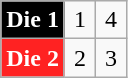<table class="wikitable" style=text-align:center>
<tr>
<th style="background: #000000; color: white;">Die 1</th>
<td style="width: 10pt;">1</td>
<td style="width: 10pt;">4</td>
</tr>
<tr>
<th style="background: #FF2222; color: white;">Die 2</th>
<td>2</td>
<td>3</td>
</tr>
</table>
